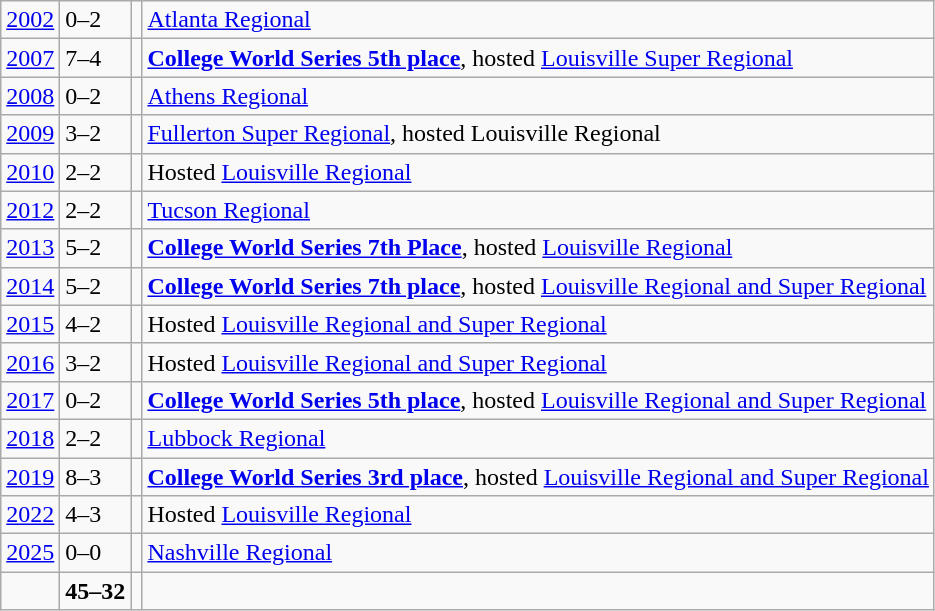<table class="wikitable">
<tr>
<td><a href='#'>2002</a></td>
<td>0–2</td>
<td></td>
<td><a href='#'>Atlanta Regional</a></td>
</tr>
<tr>
<td><a href='#'>2007</a></td>
<td>7–4</td>
<td></td>
<td><strong><a href='#'>College World Series 5th place</a></strong>, hosted <a href='#'>Louisville Super Regional</a></td>
</tr>
<tr>
<td><a href='#'>2008</a></td>
<td>0–2</td>
<td></td>
<td><a href='#'>Athens Regional</a></td>
</tr>
<tr>
<td><a href='#'>2009</a></td>
<td>3–2</td>
<td></td>
<td><a href='#'>Fullerton Super Regional</a>, hosted Louisville Regional</td>
</tr>
<tr>
<td><a href='#'>2010</a></td>
<td>2–2</td>
<td></td>
<td>Hosted <a href='#'>Louisville Regional</a></td>
</tr>
<tr>
<td><a href='#'>2012</a></td>
<td>2–2</td>
<td></td>
<td><a href='#'>Tucson Regional</a></td>
</tr>
<tr>
<td><a href='#'>2013</a></td>
<td>5–2</td>
<td></td>
<td><strong><a href='#'>College World Series 7th Place</a></strong>, hosted <a href='#'>Louisville Regional</a></td>
</tr>
<tr>
<td><a href='#'>2014</a></td>
<td>5–2</td>
<td></td>
<td><strong><a href='#'>College World Series 7th place</a></strong>, hosted <a href='#'>Louisville Regional and Super Regional</a></td>
</tr>
<tr>
<td><a href='#'>2015</a></td>
<td>4–2</td>
<td></td>
<td>Hosted <a href='#'>Louisville Regional and Super Regional</a></td>
</tr>
<tr>
<td><a href='#'>2016</a></td>
<td>3–2</td>
<td></td>
<td>Hosted <a href='#'>Louisville Regional and Super Regional</a></td>
</tr>
<tr>
<td><a href='#'>2017</a></td>
<td>0–2</td>
<td></td>
<td><strong><a href='#'>College World Series 5th place</a></strong>, hosted <a href='#'>Louisville Regional and Super Regional</a></td>
</tr>
<tr>
<td><a href='#'>2018</a></td>
<td>2–2</td>
<td></td>
<td><a href='#'>Lubbock Regional</a></td>
</tr>
<tr>
<td><a href='#'>2019</a></td>
<td>8–3</td>
<td></td>
<td><strong><a href='#'>College World Series 3rd place</a></strong>, hosted <a href='#'>Louisville Regional and Super Regional</a></td>
</tr>
<tr>
<td><a href='#'>2022</a></td>
<td>4–3</td>
<td></td>
<td>Hosted <a href='#'>Louisville Regional</a></td>
</tr>
<tr>
<td><a href='#'>2025</a></td>
<td>0–0</td>
<td></td>
<td><a href='#'>Nashville Regional</a></td>
</tr>
<tr>
<td></td>
<td><strong>45–32</strong></td>
<td><strong></strong></td>
<td></td>
</tr>
</table>
